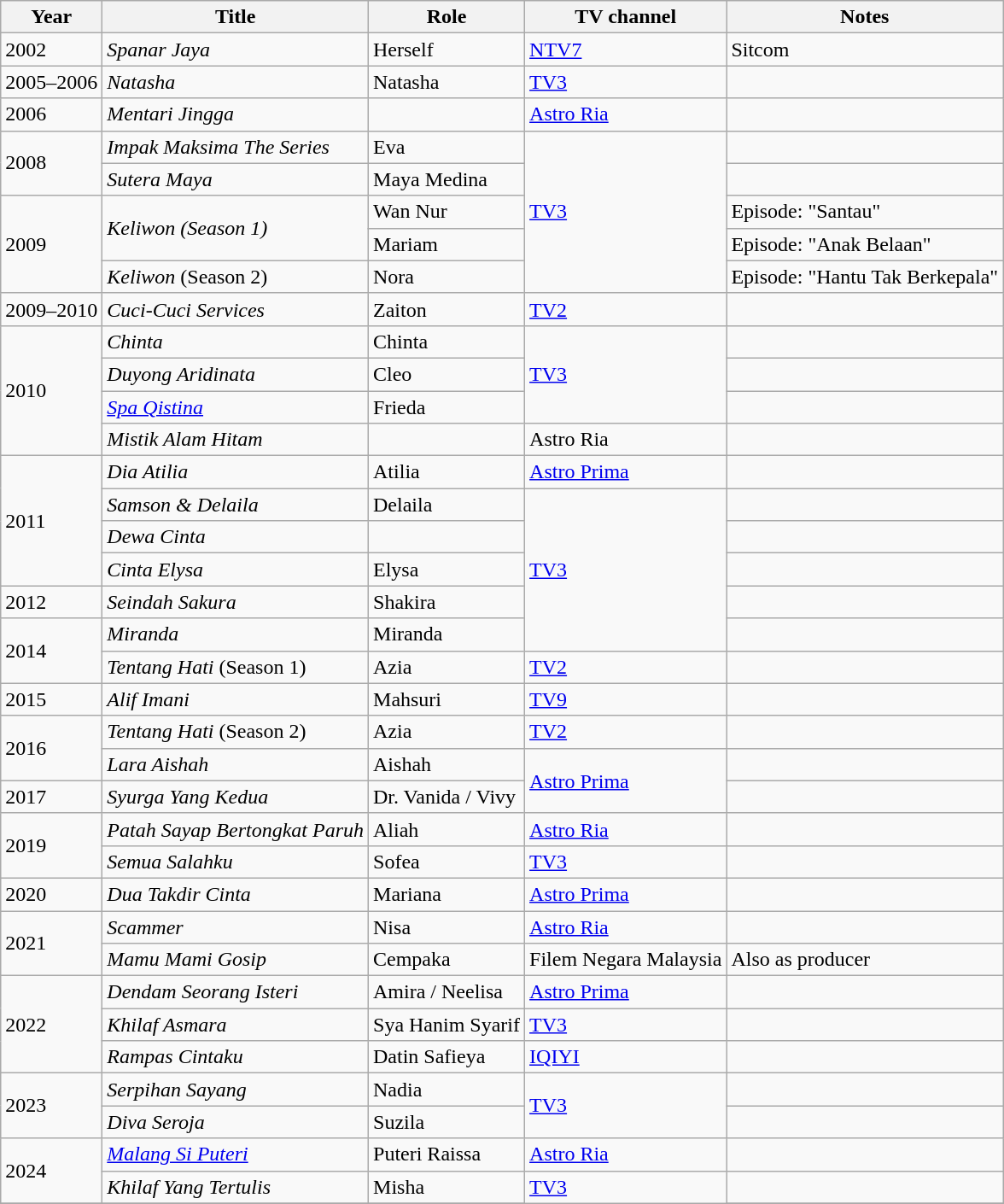<table class="wikitable">
<tr>
<th>Year</th>
<th>Title</th>
<th>Role</th>
<th>TV channel</th>
<th>Notes</th>
</tr>
<tr>
<td>2002</td>
<td><em>Spanar Jaya</em></td>
<td>Herself</td>
<td><a href='#'>NTV7</a></td>
<td>Sitcom</td>
</tr>
<tr>
<td>2005–2006</td>
<td><em>Natasha</em></td>
<td>Natasha</td>
<td><a href='#'>TV3</a></td>
<td></td>
</tr>
<tr>
<td>2006</td>
<td><em>Mentari Jingga</em></td>
<td></td>
<td><a href='#'>Astro Ria</a></td>
<td></td>
</tr>
<tr>
<td rowspan="2">2008</td>
<td><em>Impak Maksima The Series</em></td>
<td>Eva</td>
<td rowspan="5"><a href='#'>TV3</a></td>
<td></td>
</tr>
<tr>
<td><em>Sutera Maya</em></td>
<td>Maya Medina</td>
<td></td>
</tr>
<tr>
<td rowspan="3">2009</td>
<td rowspan="2"><em>Keliwon (Season 1)</em></td>
<td>Wan Nur</td>
<td>Episode: "Santau"</td>
</tr>
<tr>
<td>Mariam</td>
<td>Episode: "Anak Belaan"</td>
</tr>
<tr>
<td><em>Keliwon</em> (Season 2)</td>
<td>Nora</td>
<td>Episode: "Hantu Tak Berkepala"</td>
</tr>
<tr>
<td>2009–2010</td>
<td><em>Cuci-Cuci Services</em></td>
<td>Zaiton</td>
<td><a href='#'>TV2</a></td>
<td></td>
</tr>
<tr>
<td rowspan="4">2010</td>
<td><em>Chinta</em></td>
<td>Chinta</td>
<td rowspan="3"><a href='#'>TV3</a></td>
<td></td>
</tr>
<tr>
<td><em>Duyong Aridinata</em></td>
<td>Cleo</td>
<td></td>
</tr>
<tr>
<td><em><a href='#'>Spa Qistina</a></em></td>
<td>Frieda</td>
<td></td>
</tr>
<tr>
<td><em>Mistik Alam Hitam</em></td>
<td></td>
<td>Astro Ria</td>
<td></td>
</tr>
<tr>
<td rowspan="4">2011</td>
<td><em>Dia Atilia</em></td>
<td>Atilia</td>
<td><a href='#'>Astro Prima</a></td>
<td></td>
</tr>
<tr>
<td><em>Samson & Delaila</em></td>
<td>Delaila</td>
<td rowspan="5"><a href='#'>TV3</a></td>
<td></td>
</tr>
<tr>
<td><em>Dewa Cinta</em></td>
<td></td>
<td></td>
</tr>
<tr>
<td><em>Cinta Elysa</em></td>
<td>Elysa</td>
<td></td>
</tr>
<tr>
<td>2012</td>
<td><em>Seindah Sakura</em></td>
<td>Shakira</td>
<td></td>
</tr>
<tr>
<td rowspan="2">2014</td>
<td><em>Miranda</em></td>
<td>Miranda</td>
<td></td>
</tr>
<tr>
<td><em>Tentang Hati</em> (Season 1)</td>
<td>Azia</td>
<td><a href='#'>TV2</a></td>
<td></td>
</tr>
<tr>
<td>2015</td>
<td><em>Alif Imani</em></td>
<td>Mahsuri</td>
<td><a href='#'>TV9</a></td>
<td></td>
</tr>
<tr>
<td rowspan="2">2016</td>
<td><em>Tentang Hati</em> (Season 2)</td>
<td>Azia</td>
<td><a href='#'>TV2</a></td>
<td></td>
</tr>
<tr>
<td><em>Lara Aishah</em></td>
<td>Aishah</td>
<td rowspan="2"><a href='#'>Astro Prima</a></td>
<td></td>
</tr>
<tr>
<td>2017</td>
<td><em>Syurga Yang Kedua</em></td>
<td>Dr. Vanida / Vivy</td>
<td></td>
</tr>
<tr>
<td rowspan="2">2019</td>
<td><em>Patah Sayap Bertongkat Paruh</em></td>
<td>Aliah</td>
<td><a href='#'>Astro Ria</a></td>
<td></td>
</tr>
<tr>
<td><em>Semua Salahku</em></td>
<td>Sofea</td>
<td><a href='#'>TV3</a></td>
<td></td>
</tr>
<tr>
<td>2020</td>
<td><em>Dua Takdir Cinta</em></td>
<td>Mariana</td>
<td><a href='#'>Astro Prima</a></td>
<td></td>
</tr>
<tr>
<td rowspan="2">2021</td>
<td><em>Scammer</em></td>
<td>Nisa</td>
<td><a href='#'>Astro Ria</a></td>
<td></td>
</tr>
<tr>
<td><em>Mamu Mami Gosip</em></td>
<td>Cempaka</td>
<td>Filem Negara Malaysia</td>
<td>Also as producer</td>
</tr>
<tr>
<td rowspan="3">2022</td>
<td><em>Dendam Seorang Isteri</em></td>
<td>Amira / Neelisa</td>
<td><a href='#'>Astro Prima</a></td>
<td></td>
</tr>
<tr>
<td><em>Khilaf Asmara</em></td>
<td>Sya Hanim Syarif</td>
<td><a href='#'>TV3</a></td>
<td></td>
</tr>
<tr>
<td><em>Rampas Cintaku</em></td>
<td>Datin Safieya</td>
<td><a href='#'>IQIYI</a></td>
<td></td>
</tr>
<tr>
<td rowspan="2">2023</td>
<td><em>Serpihan Sayang</em></td>
<td>Nadia</td>
<td rowspan="2"><a href='#'>TV3</a></td>
<td></td>
</tr>
<tr>
<td><em>Diva Seroja</em></td>
<td>Suzila</td>
<td></td>
</tr>
<tr>
<td rowspan="2">2024</td>
<td><em><a href='#'>Malang Si Puteri</a></em></td>
<td>Puteri Raissa</td>
<td rowspan="1"><a href='#'>Astro Ria</a></td>
</tr>
<tr>
<td><em>Khilaf Yang Tertulis</em></td>
<td>Misha</td>
<td rowspan="2"><a href='#'>TV3</a></td>
<td></td>
</tr>
<tr>
</tr>
</table>
